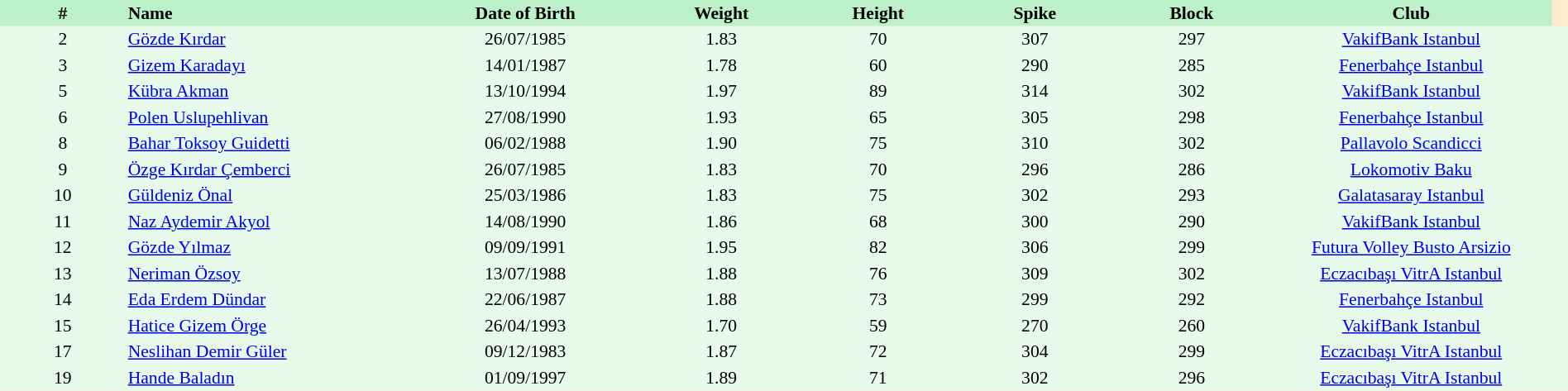<table border=0 cellpadding=2 cellspacing=0  |- bgcolor=#FFECCE style="text-align:center; font-size:90%;" width=100%>
<tr bgcolor=#BBF0C9>
<th width=8%>#</th>
<th width=18% align=left>Name</th>
<th width=15%>Date of Birth</th>
<th width=10%>Weight</th>
<th width=10%>Height</th>
<th width=10%>Spike</th>
<th width=10%>Block</th>
<th width=18%>Club</th>
</tr>
<tr bgcolor=#E7FAEC>
<td>2</td>
<td align=left><a href='#'>Gözde Kırdar</a></td>
<td>26/07/1985</td>
<td>1.83</td>
<td>70</td>
<td>307</td>
<td>297</td>
<td> <a href='#'>VakifBank Istanbul</a></td>
<td></td>
</tr>
<tr bgcolor=#E7FAEC>
<td>3</td>
<td align=left><a href='#'>Gizem Karadayı</a></td>
<td>14/01/1987</td>
<td>1.78</td>
<td>60</td>
<td>290</td>
<td>285</td>
<td> <a href='#'>Fenerbahçe Istanbul</a></td>
<td></td>
</tr>
<tr bgcolor=#E7FAEC>
<td>5</td>
<td align=left><a href='#'>Kübra Akman</a></td>
<td>13/10/1994</td>
<td>1.97</td>
<td>89</td>
<td>314</td>
<td>302</td>
<td> <a href='#'>VakifBank Istanbul</a></td>
<td></td>
</tr>
<tr bgcolor=#E7FAEC>
<td>6</td>
<td align=left><a href='#'>Polen Uslupehlivan</a></td>
<td>27/08/1990</td>
<td>1.93</td>
<td>65</td>
<td>305</td>
<td>298</td>
<td> <a href='#'>Fenerbahçe Istanbul</a></td>
<td></td>
</tr>
<tr bgcolor=#E7FAEC>
<td>8</td>
<td align=left><a href='#'>Bahar Toksoy Guidetti</a></td>
<td>06/02/1988</td>
<td>1.90</td>
<td>75</td>
<td>310</td>
<td>302</td>
<td> <a href='#'>Pallavolo Scandicci</a></td>
<td></td>
</tr>
<tr bgcolor=#E7FAEC>
<td>9</td>
<td align=left><a href='#'>Özge Kırdar Çemberci</a></td>
<td>26/07/1985</td>
<td>1.83</td>
<td>70</td>
<td>296</td>
<td>286</td>
<td> <a href='#'>Lokomotiv Baku</a></td>
<td></td>
</tr>
<tr bgcolor=#E7FAEC>
<td>10</td>
<td align=left><a href='#'>Güldeniz Önal</a></td>
<td>25/03/1986</td>
<td>1.83</td>
<td>75</td>
<td>302</td>
<td>293</td>
<td> <a href='#'>Galatasaray Istanbul</a></td>
<td></td>
</tr>
<tr bgcolor=#E7FAEC>
<td>11</td>
<td align=left><a href='#'>Naz Aydemir Akyol</a></td>
<td>14/08/1990</td>
<td>1.86</td>
<td>68</td>
<td>300</td>
<td>290</td>
<td> <a href='#'>VakifBank Istanbul</a></td>
<td></td>
</tr>
<tr bgcolor=#E7FAEC>
<td>12</td>
<td align=left><a href='#'>Gözde Yılmaz</a></td>
<td>09/09/1991</td>
<td>1.95</td>
<td>82</td>
<td>306</td>
<td>299</td>
<td> <a href='#'>Futura Volley Busto Arsizio</a></td>
<td></td>
</tr>
<tr bgcolor=#E7FAEC>
<td>13</td>
<td align=left><a href='#'>Neriman Özsoy</a></td>
<td>13/07/1988</td>
<td>1.88</td>
<td>76</td>
<td>309</td>
<td>302</td>
<td> <a href='#'>Eczacıbaşı VitrA Istanbul</a></td>
<td></td>
</tr>
<tr bgcolor=#E7FAEC>
<td>14</td>
<td align=left><a href='#'>Eda Erdem Dündar</a></td>
<td>22/06/1987</td>
<td>1.88</td>
<td>73</td>
<td>299</td>
<td>292</td>
<td> <a href='#'>Fenerbahçe Istanbul</a></td>
<td></td>
</tr>
<tr bgcolor=#E7FAEC>
<td>15</td>
<td align=left><a href='#'>Hatice Gizem Örge</a></td>
<td>26/04/1993</td>
<td>1.70</td>
<td>59</td>
<td>270</td>
<td>260</td>
<td> <a href='#'>VakifBank Istanbul</a></td>
<td></td>
</tr>
<tr bgcolor=#E7FAEC>
<td>17</td>
<td align=left><a href='#'>Neslihan Demir Güler</a></td>
<td>09/12/1983</td>
<td>1.87</td>
<td>72</td>
<td>304</td>
<td>299</td>
<td> <a href='#'>Eczacıbaşı VitrA Istanbul</a></td>
<td></td>
</tr>
<tr bgcolor=#E7FAEC>
<td>19</td>
<td align=left><a href='#'>Hande Baladın</a></td>
<td>01/09/1997</td>
<td>1.89</td>
<td>71</td>
<td>302</td>
<td>296</td>
<td> <a href='#'>Eczacıbaşı VitrA Istanbul</a></td>
<td></td>
</tr>
</table>
